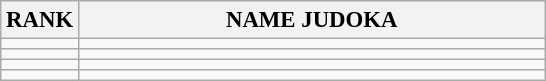<table class="wikitable" style="font-size:95%;">
<tr>
<th>RANK</th>
<th align="left" style="width: 20em">NAME JUDOKA</th>
</tr>
<tr>
<td align="center"></td>
<td></td>
</tr>
<tr>
<td align="center"></td>
<td></td>
</tr>
<tr>
<td align="center"></td>
<td></td>
</tr>
<tr>
<td align="center"></td>
<td></td>
</tr>
</table>
